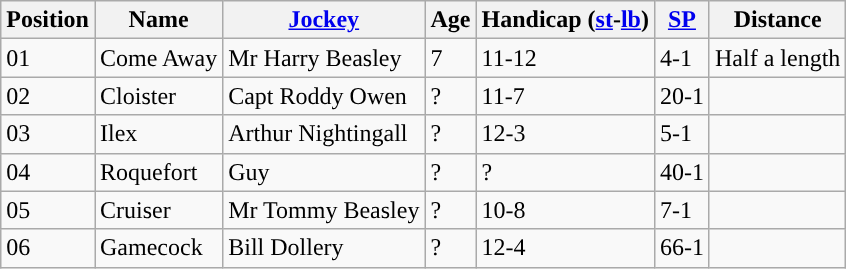<table class="wikitable sortable">
<tr>
<th data-sort-type="number">Position</th>
<th>Name</th>
<th><a href='#'>Jockey</a></th>
<th data-sort-type="number">Age</th>
<th>Handicap (<a href='#'>st</a>-<a href='#'>lb</a>)</th>
<th><a href='#'>SP</a></th>
<th>Distance</th>
</tr>
<tr>
<td>01</td>
<td>Come Away</td>
<td>Mr Harry Beasley</td>
<td>7</td>
<td>11-12</td>
<td>4-1</td>
<td>Half a length</td>
</tr>
<tr>
<td>02</td>
<td>Cloister</td>
<td>Capt Roddy Owen</td>
<td>?</td>
<td>11-7</td>
<td>20-1</td>
<td></td>
</tr>
<tr>
<td>03</td>
<td>Ilex</td>
<td>Arthur Nightingall</td>
<td>?</td>
<td>12-3</td>
<td>5-1</td>
<td></td>
</tr>
<tr>
<td>04</td>
<td>Roquefort</td>
<td>Guy</td>
<td>?</td>
<td>?</td>
<td>40-1</td>
<td></td>
</tr>
<tr>
<td>05</td>
<td>Cruiser</td>
<td>Mr Tommy Beasley</td>
<td>?</td>
<td>10-8</td>
<td>7-1</td>
<td></td>
</tr>
<tr>
<td>06</td>
<td>Gamecock</td>
<td>Bill Dollery</td>
<td>?</td>
<td>12-4</td>
<td>66-1</td>
<td></td>
</tr>
</table>
